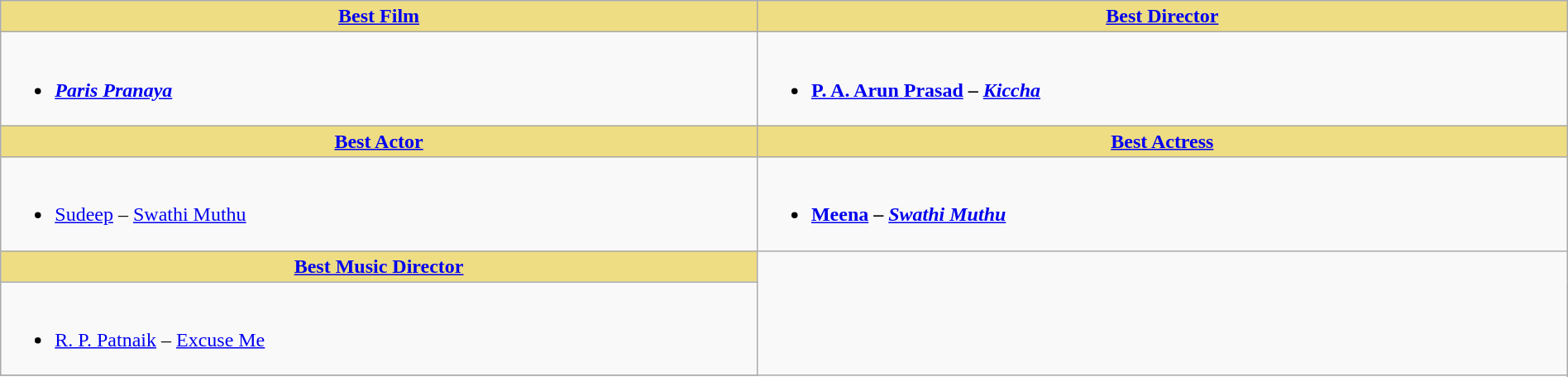<table class="wikitable" width =100%|>
<tr>
<th ! style="background:#eedd82; text-align:center;"><a href='#'>Best Film</a></th>
<th ! style="background:#eedd82; text-align:center;"><a href='#'>Best Director</a></th>
</tr>
<tr>
<td valign="top"><br><ul><li><strong><em><a href='#'>Paris Pranaya</a></em></strong></li></ul></td>
<td valign="top"><br><ul><li><strong><a href='#'>P. A. Arun Prasad</a> – <em><a href='#'>Kiccha</a><strong><em></li></ul></td>
</tr>
<tr>
<th ! style="background:#eedd82; text-align:center;"><a href='#'>Best Actor</a></th>
<th ! style="background:#eedd82; text-align:center;"><a href='#'>Best Actress</a></th>
</tr>
<tr>
<td><br><ul><li></strong><a href='#'>Sudeep</a> – </em><a href='#'>Swathi Muthu</a></em></strong></li></ul></td>
<td><br><ul><li><strong><a href='#'>Meena</a> – <em><a href='#'>Swathi Muthu</a><strong><em></li></ul></td>
</tr>
<tr>
<th ! style="background:#eedd82; text-align:center;"><a href='#'>Best Music Director</a></th>
</tr>
<tr>
<td><br><ul><li></strong><a href='#'>R. P. Patnaik</a> – </em><a href='#'>Excuse Me</a></em></strong></li></ul></td>
</tr>
<tr>
</tr>
</table>
